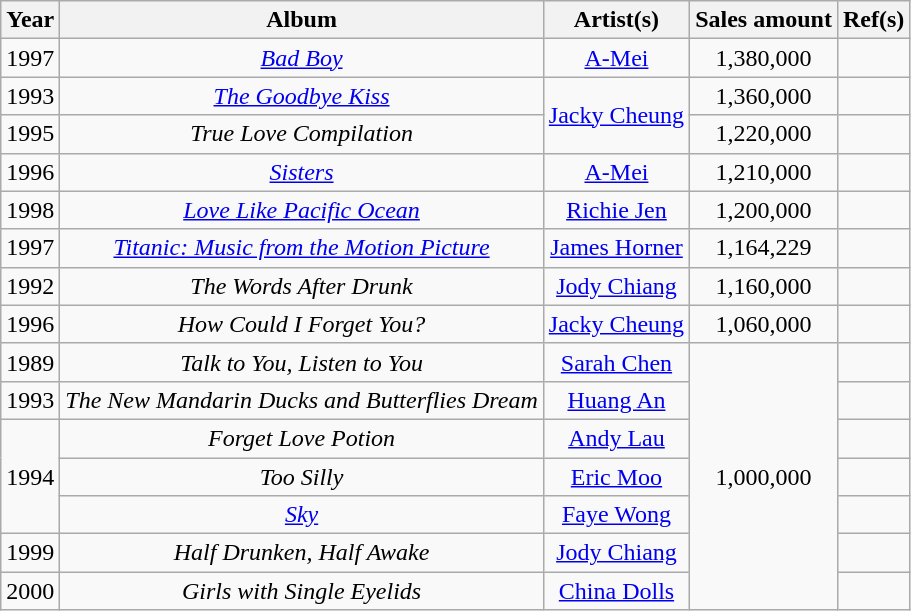<table class="wikitable sortable" style="text-align:center;">
<tr>
<th>Year</th>
<th>Album</th>
<th>Artist(s)</th>
<th>Sales amount</th>
<th class="unsortable">Ref(s)</th>
</tr>
<tr>
<td>1997</td>
<td><em><a href='#'>Bad Boy</a></em></td>
<td><a href='#'>A-Mei</a></td>
<td>1,380,000</td>
<td></td>
</tr>
<tr>
<td>1993</td>
<td><em><a href='#'>The Goodbye Kiss</a></em></td>
<td rowspan="2"><a href='#'>Jacky Cheung</a></td>
<td>1,360,000</td>
<td></td>
</tr>
<tr>
<td>1995</td>
<td><em>True Love Compilation</em></td>
<td>1,220,000</td>
<td></td>
</tr>
<tr>
<td>1996</td>
<td><em><a href='#'>Sisters</a></em></td>
<td><a href='#'>A-Mei</a></td>
<td>1,210,000</td>
<td></td>
</tr>
<tr>
<td>1998</td>
<td><em><a href='#'>Love Like Pacific Ocean</a></em></td>
<td><a href='#'>Richie Jen</a></td>
<td>1,200,000</td>
<td></td>
</tr>
<tr>
<td>1997</td>
<td><em><a href='#'>Titanic: Music from the Motion Picture</a></em></td>
<td><a href='#'>James Horner</a></td>
<td>1,164,229</td>
<td></td>
</tr>
<tr>
<td>1992</td>
<td><em>The Words After Drunk</em></td>
<td><a href='#'>Jody Chiang</a></td>
<td>1,160,000</td>
<td></td>
</tr>
<tr>
<td>1996</td>
<td><em>How Could I Forget You?</em></td>
<td><a href='#'>Jacky Cheung</a></td>
<td>1,060,000</td>
<td></td>
</tr>
<tr>
<td>1989</td>
<td><em>Talk to You, Listen to You</em></td>
<td><a href='#'>Sarah Chen</a></td>
<td rowspan="7">1,000,000</td>
<td></td>
</tr>
<tr>
<td>1993</td>
<td><em>The New Mandarin Ducks and Butterflies Dream</em></td>
<td><a href='#'>Huang An</a></td>
<td></td>
</tr>
<tr>
<td rowspan="3">1994</td>
<td><em>Forget Love Potion</em></td>
<td><a href='#'>Andy Lau</a></td>
<td></td>
</tr>
<tr>
<td><em>Too Silly</em></td>
<td><a href='#'>Eric Moo</a></td>
<td></td>
</tr>
<tr>
<td><em><a href='#'>Sky</a></em></td>
<td><a href='#'>Faye Wong</a></td>
<td></td>
</tr>
<tr>
<td>1999</td>
<td><em>Half Drunken, Half Awake</em></td>
<td><a href='#'>Jody Chiang</a></td>
<td></td>
</tr>
<tr>
<td>2000</td>
<td><em>Girls with Single Eyelids</em></td>
<td><a href='#'>China Dolls</a></td>
<td></td>
</tr>
</table>
